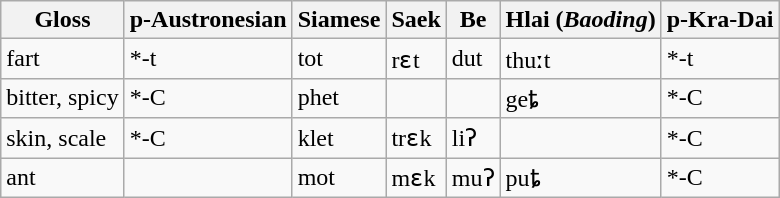<table class="wikitable">
<tr>
<th>Gloss</th>
<th>p-Austronesian</th>
<th>Siamese</th>
<th>Saek</th>
<th>Be</th>
<th>Hlai (<em>Baoding</em>)</th>
<th>p-Kra-Dai</th>
</tr>
<tr>
<td>fart</td>
<td>*-t</td>
<td>tot</td>
<td>rɛt</td>
<td>dut</td>
<td>thuːt</td>
<td>*-t</td>
</tr>
<tr>
<td>bitter, spicy</td>
<td>*-C</td>
<td>phet</td>
<td></td>
<td></td>
<td>geȶ</td>
<td>*-C</td>
</tr>
<tr>
<td>skin, scale</td>
<td>*-C</td>
<td>klet</td>
<td>trɛk</td>
<td>liʔ</td>
<td></td>
<td>*-C</td>
</tr>
<tr>
<td>ant</td>
<td></td>
<td>mot</td>
<td>mɛk</td>
<td>muʔ</td>
<td>puȶ</td>
<td>*-C</td>
</tr>
</table>
